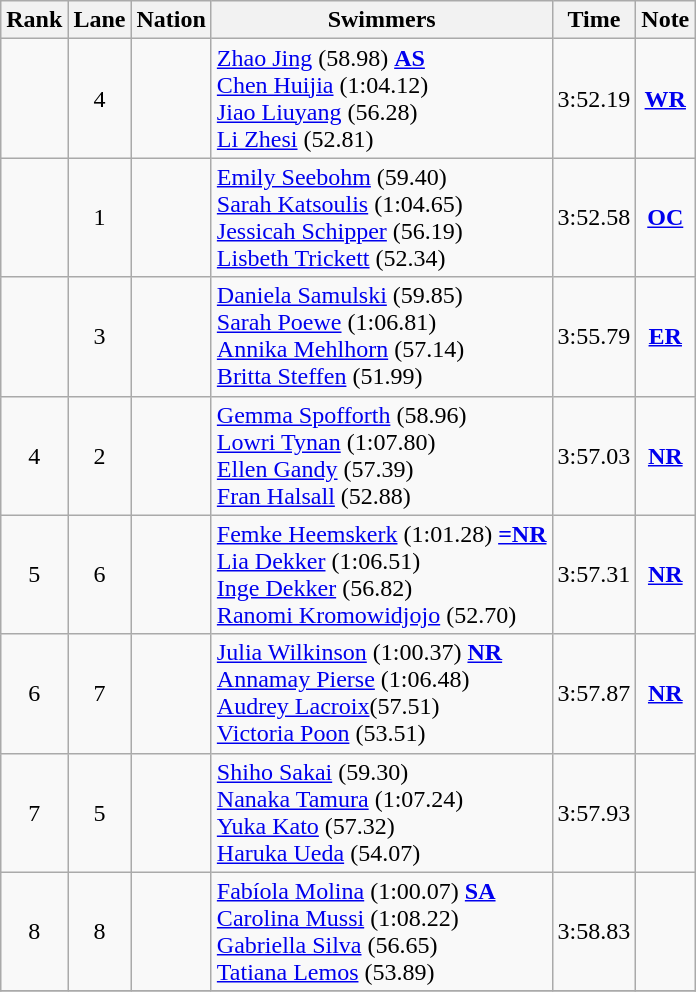<table class="wikitable sortable" style="text-align:center">
<tr>
<th>Rank</th>
<th>Lane</th>
<th>Nation</th>
<th>Swimmers</th>
<th>Time</th>
<th>Note</th>
</tr>
<tr>
<td></td>
<td>4</td>
<td align=left></td>
<td align=left><a href='#'>Zhao Jing</a> (58.98) <strong><a href='#'>AS</a></strong><br> <a href='#'>Chen Huijia</a> (1:04.12)<br> <a href='#'>Jiao Liuyang</a> (56.28)<br> <a href='#'>Li Zhesi</a> (52.81)</td>
<td>3:52.19</td>
<td><strong><a href='#'>WR</a></strong></td>
</tr>
<tr>
<td></td>
<td>1</td>
<td align=left></td>
<td align=left><a href='#'>Emily Seebohm</a> (59.40)<br> <a href='#'>Sarah Katsoulis</a> (1:04.65)<br> <a href='#'>Jessicah Schipper</a>  (56.19)<br> <a href='#'>Lisbeth Trickett</a> (52.34)</td>
<td>3:52.58</td>
<td><strong> <a href='#'>OC</a></strong></td>
</tr>
<tr>
<td></td>
<td>3</td>
<td align=left></td>
<td align=left><a href='#'>Daniela Samulski</a> (59.85)<br> <a href='#'>Sarah Poewe</a> (1:06.81)<br> <a href='#'>Annika Mehlhorn</a> (57.14)<br> <a href='#'>Britta Steffen</a> (51.99)</td>
<td>3:55.79</td>
<td><strong><a href='#'>ER</a></strong></td>
</tr>
<tr>
<td>4</td>
<td>2</td>
<td align=left></td>
<td align=left><a href='#'>Gemma Spofforth</a> (58.96) <br> <a href='#'>Lowri Tynan</a> (1:07.80)<br> <a href='#'>Ellen Gandy</a> (57.39)<br> <a href='#'>Fran Halsall</a> (52.88)</td>
<td>3:57.03</td>
<td><strong><a href='#'>NR</a></strong></td>
</tr>
<tr>
<td>5</td>
<td>6</td>
<td align=left></td>
<td align=left><a href='#'>Femke Heemskerk</a> (1:01.28) <strong><a href='#'>=NR</a></strong><br> <a href='#'>Lia Dekker</a> (1:06.51)<br> <a href='#'>Inge Dekker</a>  (56.82)<br> <a href='#'>Ranomi Kromowidjojo</a> (52.70)</td>
<td>3:57.31</td>
<td><strong><a href='#'>NR</a></strong></td>
</tr>
<tr>
<td>6</td>
<td>7</td>
<td align=left></td>
<td align=left><a href='#'>Julia Wilkinson</a> (1:00.37) <strong><a href='#'>NR</a></strong><br> <a href='#'>Annamay Pierse</a> (1:06.48)<br> <a href='#'>Audrey Lacroix</a>(57.51)<br> <a href='#'>Victoria Poon</a> (53.51)</td>
<td>3:57.87</td>
<td><strong><a href='#'>NR</a></strong></td>
</tr>
<tr>
<td>7</td>
<td>5</td>
<td align=left></td>
<td align=left><a href='#'>Shiho Sakai</a> (59.30)<br> <a href='#'>Nanaka Tamura</a> (1:07.24)<br> <a href='#'>Yuka Kato</a> (57.32)<br> <a href='#'>Haruka Ueda</a> (54.07)</td>
<td>3:57.93</td>
<td></td>
</tr>
<tr>
<td>8</td>
<td>8</td>
<td align=left></td>
<td align=left><a href='#'>Fabíola Molina</a> (1:00.07) <strong><a href='#'>SA</a></strong><br> <a href='#'>Carolina Mussi</a> (1:08.22)<br> <a href='#'>Gabriella Silva</a> (56.65)<br> <a href='#'>Tatiana Lemos</a> (53.89)</td>
<td>3:58.83</td>
<td></td>
</tr>
<tr>
</tr>
</table>
